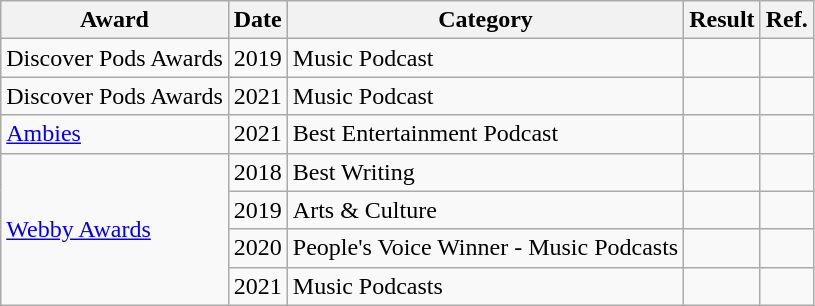<table class="wikitable sortable">
<tr>
<th>Award</th>
<th>Date</th>
<th>Category</th>
<th>Result</th>
<th>Ref.</th>
</tr>
<tr>
<td>Discover Pods Awards</td>
<td>2019</td>
<td>Music Podcast</td>
<td></td>
<td></td>
</tr>
<tr>
<td>Discover Pods Awards</td>
<td>2021</td>
<td>Music Podcast</td>
<td></td>
<td></td>
</tr>
<tr>
<td><a href='#'>Ambies</a></td>
<td>2021</td>
<td>Best Entertainment Podcast</td>
<td></td>
<td></td>
</tr>
<tr>
<td rowspan="4"><a href='#'>Webby Awards</a></td>
<td>2018</td>
<td>Best Writing</td>
<td></td>
<td></td>
</tr>
<tr>
<td>2019</td>
<td>Arts & Culture</td>
<td></td>
<td></td>
</tr>
<tr>
<td>2020</td>
<td>People's Voice Winner - Music Podcasts</td>
<td></td>
<td></td>
</tr>
<tr>
<td>2021</td>
<td>Music Podcasts</td>
<td></td>
<td></td>
</tr>
</table>
